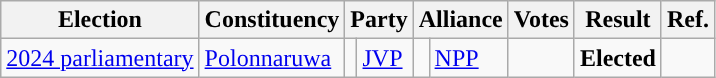<table class="wikitable" style="text-align:left;">
<tr>
<th scope=col>Election</th>
<th scope=col>Constituency</th>
<th scope=col colspan="2">Party</th>
<th scope=col colspan="2">Alliance</th>
<th scope=col>Votes</th>
<th scope=col>Result</th>
<th scope=col>Ref.</th>
</tr>
<tr>
<td><a href='#'>2024 parliamentary</a></td>
<td><a href='#'>Polonnaruwa</a></td>
<td style="background:"></td>
<td><a href='#'>JVP</a></td>
<td style="background:"></td>
<td><a href='#'>NPP</a></td>
<td align=right></td>
<td><strong>Elected</strong></td>
<td></td>
</tr>
</table>
